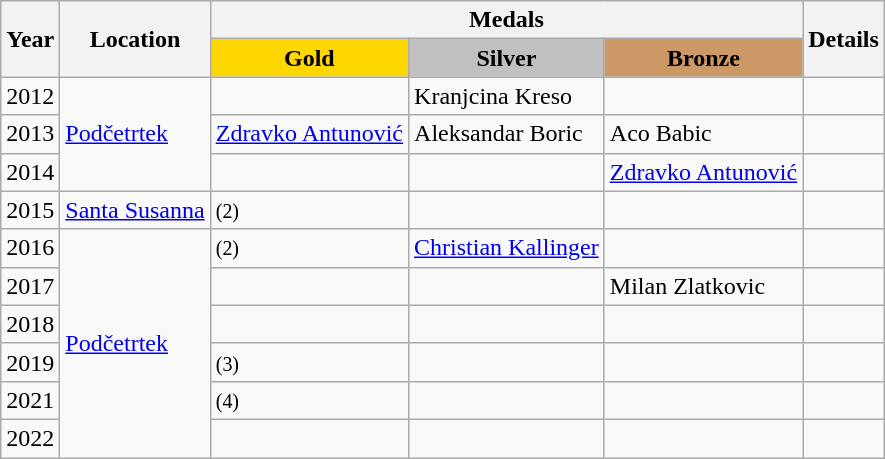<table class="wikitable">
<tr>
<th rowspan="2">Year</th>
<th rowspan="2">Location</th>
<th colspan="3">Medals</th>
<th rowspan="2">Details</th>
</tr>
<tr style="text-align:center;">
<td bgcolor="gold"><strong>Gold</strong></td>
<td bgcolor="silver"><strong>Silver</strong></td>
<td bgcolor="cc9966"><strong>Bronze</strong></td>
</tr>
<tr>
<td>2012</td>
<td rowspan="3"> <a href='#'>Podčetrtek</a></td>
<td></td>
<td> Kranjcina Kreso</td>
<td></td>
<td></td>
</tr>
<tr>
<td>2013</td>
<td> <a href='#'>Zdravko Antunović</a></td>
<td> Aleksandar Boric</td>
<td> Aco Babic</td>
<td></td>
</tr>
<tr>
<td>2014</td>
<td></td>
<td></td>
<td> <a href='#'>Zdravko Antunović</a></td>
<td></td>
</tr>
<tr>
<td>2015</td>
<td> <a href='#'>Santa Susanna</a></td>
<td> <small>(2)</small></td>
<td></td>
<td></td>
<td></td>
</tr>
<tr>
<td>2016</td>
<td rowspan="6"> <a href='#'>Podčetrtek</a></td>
<td> <small>(2)</small></td>
<td> <a href='#'>Christian Kallinger</a></td>
<td></td>
<td></td>
</tr>
<tr>
<td>2017</td>
<td></td>
<td></td>
<td> Milan Zlatkovic</td>
<td></td>
</tr>
<tr>
<td>2018</td>
<td></td>
<td></td>
<td></td>
<td></td>
</tr>
<tr>
<td>2019</td>
<td> <small>(3)</small></td>
<td></td>
<td></td>
<td></td>
</tr>
<tr>
<td>2021</td>
<td> <small>(4)</small></td>
<td></td>
<td></td>
<td></td>
</tr>
<tr>
<td>2022</td>
<td></td>
<td></td>
<td></td>
<td></td>
</tr>
</table>
